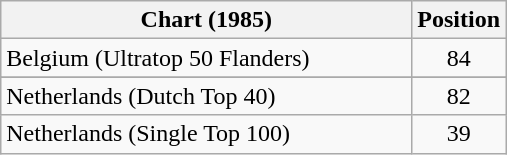<table class="wikitable sortable">
<tr>
<th style="width: 200pt;">Chart (1985)</th>
<th style="width: 40pt;">Position</th>
</tr>
<tr>
<td>Belgium (Ultratop 50 Flanders)</td>
<td align="center">84</td>
</tr>
<tr>
</tr>
<tr>
<td>Netherlands (Dutch Top 40)</td>
<td align="center">82</td>
</tr>
<tr>
<td>Netherlands (Single Top 100)</td>
<td align="center">39</td>
</tr>
</table>
